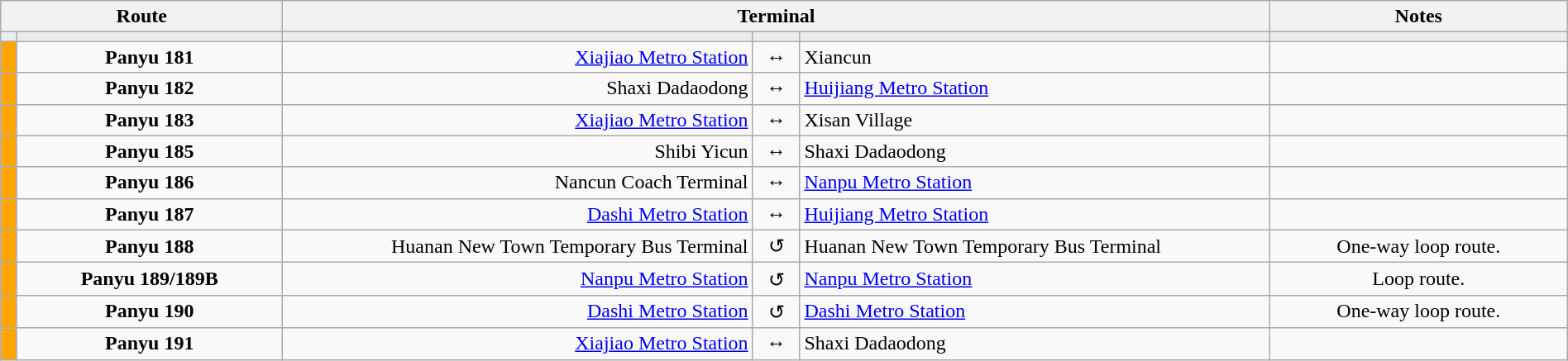<table class="wikitable sortable" style="width:100%; text-align:center;">
<tr>
<th colspan="2" width="18%">Route</th>
<th colspan="3">Terminal</th>
<th width="19%">Notes</th>
</tr>
<tr style="background:#EAECF0" height=0>
<td width="1%"></td>
<td></td>
<td width="30%"></td>
<td></td>
<td width="30%"></td>
<td></td>
</tr>
<tr>
<td style="background:orange"></td>
<td><strong>Panyu 181</strong></td>
<td align=right><a href='#'>Xiajiao Metro Station</a></td>
<td>↔</td>
<td align=left>Xiancun</td>
<td></td>
</tr>
<tr>
<td style="background:orange"></td>
<td><strong>Panyu 182</strong></td>
<td align=right>Shaxi Dadaodong</td>
<td>↔</td>
<td align=left><a href='#'>Huijiang Metro Station</a></td>
<td></td>
</tr>
<tr>
<td style="background:orange"></td>
<td><strong>Panyu 183</strong></td>
<td align=right><a href='#'>Xiajiao Metro Station</a></td>
<td>↔</td>
<td align=left>Xisan Village</td>
<td></td>
</tr>
<tr>
<td style="background:orange"></td>
<td><strong>Panyu 185</strong></td>
<td align=right>Shibi Yicun</td>
<td>↔</td>
<td align=left>Shaxi Dadaodong</td>
<td></td>
</tr>
<tr>
<td style="background:orange"></td>
<td><strong>Panyu 186</strong></td>
<td align=right>Nancun Coach Terminal</td>
<td>↔</td>
<td align=left><a href='#'>Nanpu Metro Station</a></td>
<td></td>
</tr>
<tr>
<td style="background:orange"></td>
<td><strong>Panyu 187</strong></td>
<td align=right><a href='#'>Dashi Metro Station</a></td>
<td>↔</td>
<td align=left><a href='#'>Huijiang Metro Station</a></td>
<td></td>
</tr>
<tr>
<td style="background:orange"></td>
<td><strong>Panyu 188</strong></td>
<td align=right>Huanan New Town Temporary Bus Terminal</td>
<td>↺</td>
<td align=left>Huanan New Town Temporary Bus Terminal</td>
<td>One-way loop route.</td>
</tr>
<tr>
<td style="background:orange"></td>
<td><strong>Panyu 189/189B</strong></td>
<td align=right><a href='#'>Nanpu Metro Station</a></td>
<td>↺</td>
<td align=left><a href='#'>Nanpu Metro Station</a></td>
<td>Loop route.</td>
</tr>
<tr>
<td style="background:orange"></td>
<td><strong>Panyu 190</strong></td>
<td align=right><a href='#'>Dashi Metro Station</a></td>
<td>↺</td>
<td align=left><a href='#'>Dashi Metro Station</a></td>
<td>One-way loop route.</td>
</tr>
<tr>
<td style="background:orange"></td>
<td><strong>Panyu 191</strong></td>
<td align=right><a href='#'>Xiajiao Metro Station</a></td>
<td>↔</td>
<td align=left>Shaxi Dadaodong</td>
<td></td>
</tr>
</table>
